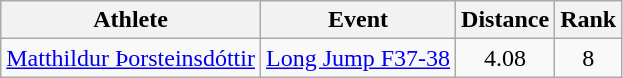<table class="wikitable">
<tr>
<th>Athlete</th>
<th>Event</th>
<th>Distance</th>
<th>Rank</th>
</tr>
<tr align=center>
<td align=left><a href='#'>Matthildur Þorsteinsdóttir</a></td>
<td align=left><a href='#'>Long Jump F37-38</a></td>
<td>4.08</td>
<td>8</td>
</tr>
</table>
